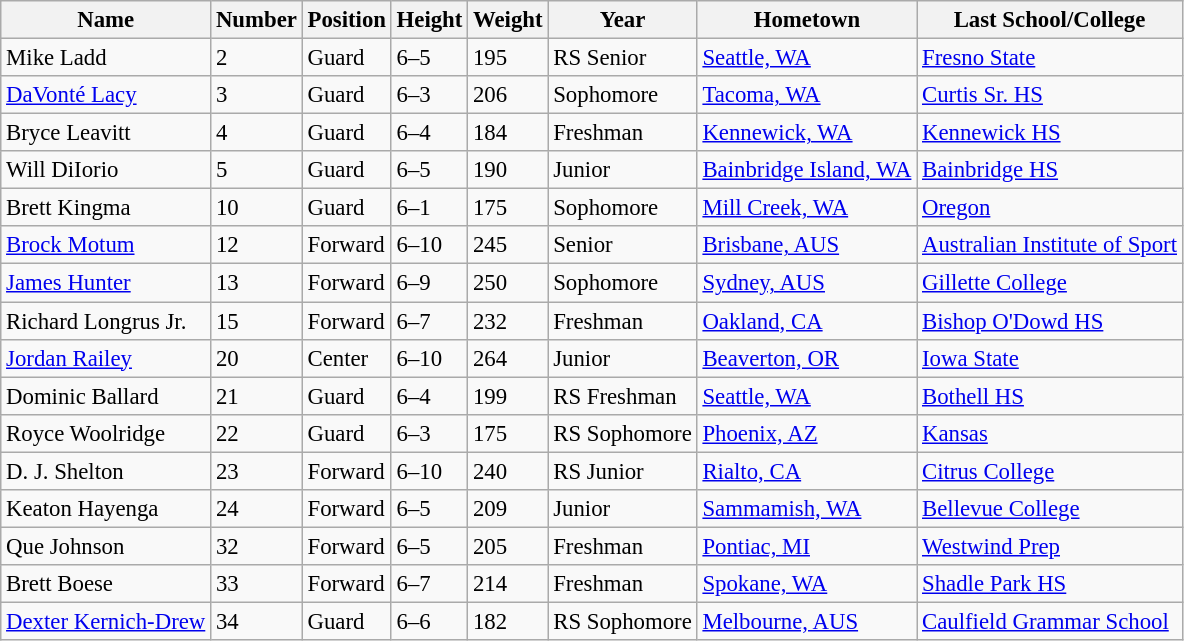<table class="wikitable" style="font-size:95%;">
<tr>
<th>Name</th>
<th>Number</th>
<th>Position</th>
<th>Height</th>
<th>Weight</th>
<th>Year</th>
<th>Hometown</th>
<th>Last School/College</th>
</tr>
<tr>
<td>Mike Ladd</td>
<td>2</td>
<td>Guard</td>
<td>6–5</td>
<td>195</td>
<td>RS Senior</td>
<td><a href='#'>Seattle, WA</a></td>
<td><a href='#'>Fresno State</a></td>
</tr>
<tr>
<td><a href='#'>DaVonté Lacy</a></td>
<td>3</td>
<td>Guard</td>
<td>6–3</td>
<td>206</td>
<td>Sophomore</td>
<td><a href='#'>Tacoma, WA</a></td>
<td><a href='#'>Curtis Sr. HS</a></td>
</tr>
<tr>
<td>Bryce Leavitt</td>
<td>4</td>
<td>Guard</td>
<td>6–4</td>
<td>184</td>
<td>Freshman</td>
<td><a href='#'>Kennewick, WA</a></td>
<td><a href='#'>Kennewick HS</a></td>
</tr>
<tr>
<td>Will DiIorio</td>
<td>5</td>
<td>Guard</td>
<td>6–5</td>
<td>190</td>
<td>Junior</td>
<td><a href='#'>Bainbridge Island, WA</a></td>
<td><a href='#'>Bainbridge HS</a></td>
</tr>
<tr>
<td>Brett Kingma</td>
<td>10</td>
<td>Guard</td>
<td>6–1</td>
<td>175</td>
<td>Sophomore</td>
<td><a href='#'>Mill Creek, WA</a></td>
<td><a href='#'>Oregon</a></td>
</tr>
<tr>
<td><a href='#'>Brock Motum</a></td>
<td>12</td>
<td>Forward</td>
<td>6–10</td>
<td>245</td>
<td>Senior</td>
<td><a href='#'>Brisbane, AUS</a></td>
<td><a href='#'>Australian Institute of Sport</a></td>
</tr>
<tr>
<td><a href='#'>James Hunter</a></td>
<td>13</td>
<td>Forward</td>
<td>6–9</td>
<td>250</td>
<td>Sophomore</td>
<td><a href='#'>Sydney, AUS</a></td>
<td><a href='#'>Gillette College</a></td>
</tr>
<tr>
<td>Richard Longrus Jr.</td>
<td>15</td>
<td>Forward</td>
<td>6–7</td>
<td>232</td>
<td>Freshman</td>
<td><a href='#'>Oakland, CA</a></td>
<td><a href='#'>Bishop O'Dowd HS</a></td>
</tr>
<tr>
<td><a href='#'>Jordan Railey</a></td>
<td>20</td>
<td>Center</td>
<td>6–10</td>
<td>264</td>
<td>Junior</td>
<td><a href='#'>Beaverton, OR</a></td>
<td><a href='#'>Iowa State</a></td>
</tr>
<tr>
<td>Dominic Ballard</td>
<td>21</td>
<td>Guard</td>
<td>6–4</td>
<td>199</td>
<td>RS Freshman</td>
<td><a href='#'>Seattle, WA</a></td>
<td><a href='#'>Bothell HS</a></td>
</tr>
<tr>
<td>Royce Woolridge</td>
<td>22</td>
<td>Guard</td>
<td>6–3</td>
<td>175</td>
<td>RS Sophomore</td>
<td><a href='#'>Phoenix, AZ</a></td>
<td><a href='#'>Kansas</a></td>
</tr>
<tr>
<td>D. J. Shelton</td>
<td>23</td>
<td>Forward</td>
<td>6–10</td>
<td>240</td>
<td>RS Junior</td>
<td><a href='#'>Rialto, CA</a></td>
<td><a href='#'>Citrus College</a></td>
</tr>
<tr>
<td>Keaton Hayenga</td>
<td>24</td>
<td>Forward</td>
<td>6–5</td>
<td>209</td>
<td>Junior</td>
<td><a href='#'>Sammamish, WA</a></td>
<td><a href='#'>Bellevue College</a></td>
</tr>
<tr>
<td>Que Johnson</td>
<td>32</td>
<td>Forward</td>
<td>6–5</td>
<td>205</td>
<td>Freshman</td>
<td><a href='#'>Pontiac, MI</a></td>
<td><a href='#'>Westwind Prep</a></td>
</tr>
<tr>
<td>Brett Boese</td>
<td>33</td>
<td>Forward</td>
<td>6–7</td>
<td>214</td>
<td>Freshman</td>
<td><a href='#'>Spokane, WA</a></td>
<td><a href='#'>Shadle Park HS</a></td>
</tr>
<tr>
<td><a href='#'>Dexter Kernich-Drew</a></td>
<td>34</td>
<td>Guard</td>
<td>6–6</td>
<td>182</td>
<td>RS Sophomore</td>
<td><a href='#'>Melbourne, AUS</a></td>
<td><a href='#'>Caulfield Grammar School</a></td>
</tr>
</table>
